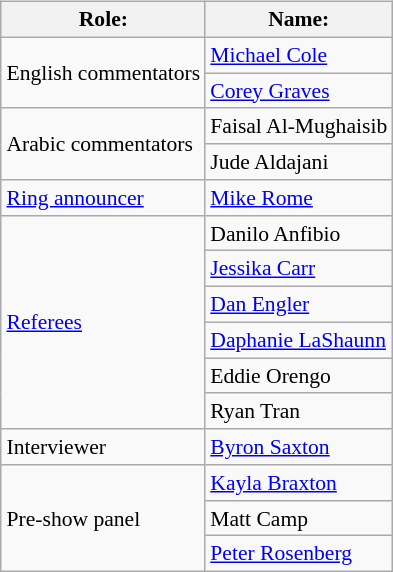<table class=wikitable style="font-size:90%; margin: 0.5em 0 0.5em 1em; float: right; clear: right;">
<tr>
<th>Role:</th>
<th>Name:</th>
</tr>
<tr>
<td rowspan=2>English commentators</td>
<td><a href='#'>Michael Cole</a></td>
</tr>
<tr>
<td><a href='#'>Corey Graves</a></td>
</tr>
<tr>
<td rowspan=2>Arabic commentators</td>
<td>Faisal Al-Mughaisib</td>
</tr>
<tr>
<td>Jude Aldajani</td>
</tr>
<tr>
<td><a href='#'>Ring announcer</a></td>
<td><a href='#'>Mike Rome</a></td>
</tr>
<tr>
<td rowspan=6><a href='#'>Referees</a></td>
<td>Danilo Anfibio</td>
</tr>
<tr>
<td><a href='#'>Jessika Carr</a></td>
</tr>
<tr>
<td><a href='#'>Dan Engler</a></td>
</tr>
<tr>
<td><a href='#'>Daphanie LaShaunn</a></td>
</tr>
<tr>
<td>Eddie Orengo</td>
</tr>
<tr>
<td>Ryan Tran</td>
</tr>
<tr>
<td>Interviewer</td>
<td><a href='#'>Byron Saxton</a></td>
</tr>
<tr>
<td rowspan=3>Pre-show panel</td>
<td><a href='#'>Kayla Braxton</a></td>
</tr>
<tr>
<td>Matt Camp</td>
</tr>
<tr>
<td><a href='#'>Peter Rosenberg</a></td>
</tr>
</table>
